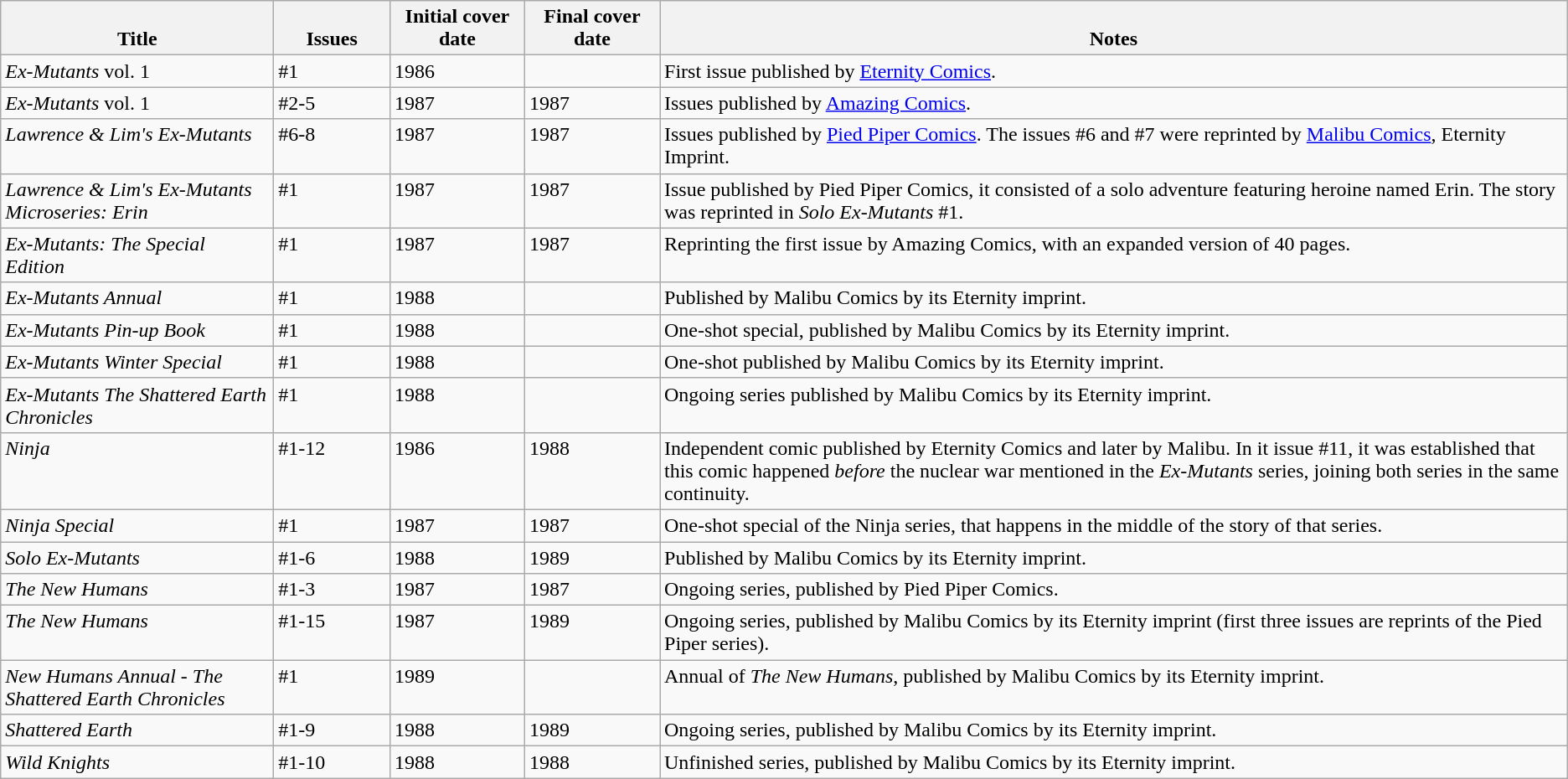<table class="wikitable collapsible">
<tr>
<th style="vertical-align:bottom; width:210px;">Title</th>
<th style="vertical-align:bottom; width:85px;" class="unsortable">Issues</th>
<th style="vertical-align:bottom; width:100px;">Initial cover date</th>
<th style="vertical-align:bottom; width:100px;">Final cover date</th>
<th style="vertical-align:bottom;" class="unsortable">Notes</th>
</tr>
<tr style="vertical-align:top;">
<td><em>Ex-Mutants</em> vol. 1</td>
<td>#1</td>
<td>1986</td>
<td></td>
<td>First issue published by <a href='#'>Eternity Comics</a>.</td>
</tr>
<tr style="vertical-align:top;">
<td><em>Ex-Mutants</em> vol. 1</td>
<td>#2-5</td>
<td>1987</td>
<td>1987</td>
<td>Issues published by <a href='#'>Amazing Comics</a>.</td>
</tr>
<tr style="vertical-align:top;">
<td><em>Lawrence & Lim's Ex-Mutants</em></td>
<td>#6-8</td>
<td>1987</td>
<td>1987</td>
<td>Issues published by <a href='#'>Pied Piper Comics</a>. The issues #6 and #7 were reprinted by <a href='#'>Malibu Comics</a>, Eternity Imprint.</td>
</tr>
<tr style="vertical-align:top;">
<td><em>Lawrence & Lim's Ex-Mutants Microseries: Erin </em></td>
<td>#1</td>
<td>1987</td>
<td>1987</td>
<td>Issue published by Pied Piper Comics, it consisted of a solo adventure featuring heroine named Erin. The story was reprinted in <em>Solo Ex-Mutants</em> #1.</td>
</tr>
<tr style="vertical-align:top;">
<td><em>Ex-Mutants: The Special Edition</em></td>
<td>#1</td>
<td>1987</td>
<td>1987</td>
<td>Reprinting the first issue by Amazing Comics, with an expanded version of 40 pages.</td>
</tr>
<tr style="vertical-align:top;">
<td><em>Ex-Mutants Annual</em></td>
<td>#1</td>
<td>1988</td>
<td></td>
<td>Published by Malibu Comics by its Eternity imprint.</td>
</tr>
<tr style="vertical-align:top;">
<td><em>Ex-Mutants Pin-up Book</em></td>
<td>#1</td>
<td>1988</td>
<td></td>
<td>One-shot special, published by Malibu Comics by its Eternity imprint.</td>
</tr>
<tr style="vertical-align:top;">
<td><em>Ex-Mutants Winter Special</em></td>
<td>#1</td>
<td>1988</td>
<td></td>
<td>One-shot published by Malibu Comics by its Eternity imprint.</td>
</tr>
<tr style="vertical-align:top;">
<td><em>Ex-Mutants The Shattered Earth Chronicles</em></td>
<td>#1</td>
<td>1988</td>
<td></td>
<td>Ongoing series published by Malibu Comics by its Eternity imprint.</td>
</tr>
<tr style="vertical-align:top;">
<td><em>Ninja</em></td>
<td>#1-12</td>
<td>1986</td>
<td>1988</td>
<td>Independent comic published by Eternity Comics and later by Malibu. In it issue #11, it was established that this comic happened <em>before</em> the nuclear war mentioned in the <em>Ex-Mutants</em> series, joining both series in the same continuity.</td>
</tr>
<tr style="vertical-align:top;">
<td><em>Ninja Special</em></td>
<td>#1</td>
<td>1987</td>
<td>1987</td>
<td>One-shot special of the Ninja series, that happens in the middle of the story of that series.</td>
</tr>
<tr style="vertical-align:top;">
<td><em>Solo Ex-Mutants</em></td>
<td>#1-6</td>
<td>1988</td>
<td>1989</td>
<td>Published by Malibu Comics by its Eternity imprint.</td>
</tr>
<tr style="vertical-align:top;">
<td><em>The New Humans</em></td>
<td>#1-3</td>
<td>1987</td>
<td>1987</td>
<td>Ongoing series, published by Pied Piper Comics.</td>
</tr>
<tr style="vertical-align:top;">
<td><em>The New Humans</em></td>
<td>#1-15</td>
<td>1987</td>
<td>1989</td>
<td>Ongoing series, published by Malibu Comics by its Eternity imprint (first three issues are reprints of the Pied Piper series).</td>
</tr>
<tr style="vertical-align:top;">
<td><em>New Humans Annual - The Shattered Earth Chronicles</em></td>
<td>#1</td>
<td>1989</td>
<td></td>
<td>Annual of <em>The New Humans</em>, published by Malibu Comics by its Eternity imprint.</td>
</tr>
<tr style="vertical-align:top;">
<td><em>Shattered Earth</em></td>
<td>#1-9</td>
<td>1988</td>
<td>1989</td>
<td>Ongoing series, published by Malibu Comics by its Eternity imprint.</td>
</tr>
<tr style="vertical-align:top;">
<td><em>Wild Knights</em></td>
<td>#1-10</td>
<td>1988</td>
<td>1988</td>
<td>Unfinished series, published by Malibu Comics by its Eternity imprint.</td>
</tr>
</table>
